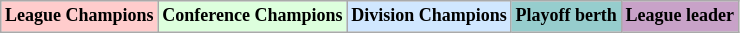<table class="wikitable"  style="text-align:center; font-size:75%;">
<tr>
<td style="background:#fcc;"><strong>League Champions</strong></td>
<td style="background:#dfd;"><strong>Conference Champions</strong></td>
<td style="background:#d0e7ff;"><strong>Division Champions</strong></td>
<td style="background:#96cdcd;"><strong>Playoff berth</strong></td>
<td style="background:#c8a2c8;"><strong>League leader</strong></td>
</tr>
</table>
